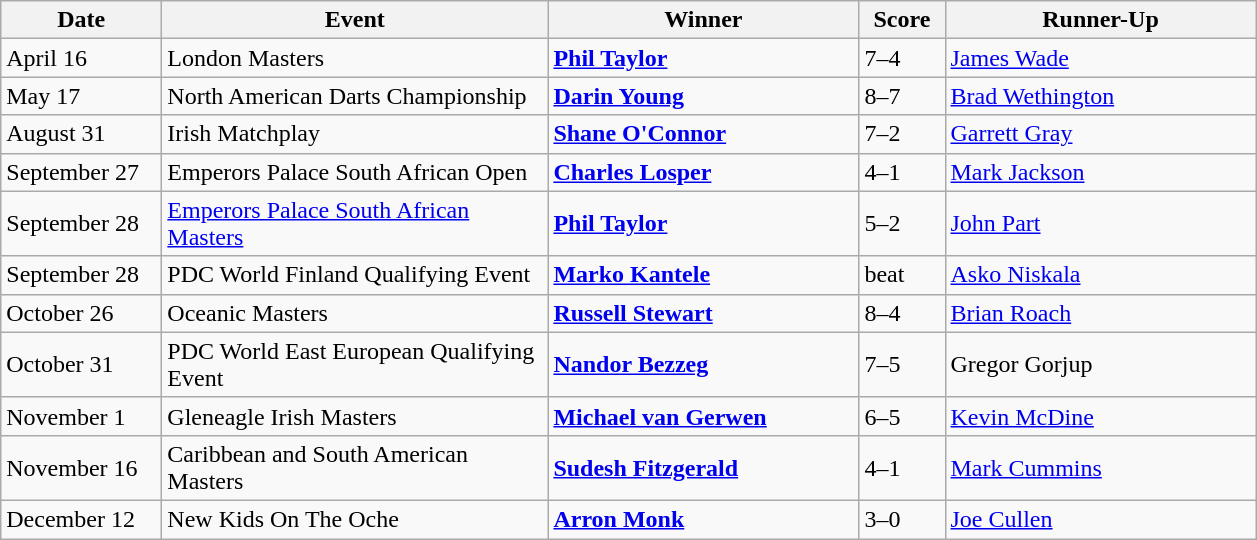<table class=wikitable style="text-align:left" style="font-size:85%;">
<tr>
<th width=100>Date</th>
<th width=250>Event</th>
<th width=200>Winner</th>
<th width=50>Score</th>
<th width=200>Runner-Up</th>
</tr>
<tr>
<td>April 16</td>
<td>London Masters</td>
<td> <strong><a href='#'>Phil Taylor</a></strong></td>
<td>7–4</td>
<td> <a href='#'>James Wade</a></td>
</tr>
<tr>
<td>May 17</td>
<td>North American Darts Championship</td>
<td> <strong><a href='#'>Darin Young</a></strong></td>
<td>8–7</td>
<td> <a href='#'>Brad Wethington</a></td>
</tr>
<tr>
<td>August 31</td>
<td>Irish Matchplay</td>
<td> <strong><a href='#'>Shane O'Connor</a></strong></td>
<td>7–2</td>
<td> <a href='#'>Garrett Gray</a></td>
</tr>
<tr>
<td>September 27</td>
<td>Emperors Palace South African Open</td>
<td> <strong><a href='#'>Charles Losper</a></strong></td>
<td>4–1</td>
<td> <a href='#'>Mark Jackson</a></td>
</tr>
<tr>
<td>September 28</td>
<td><a href='#'>Emperors Palace South African Masters</a></td>
<td> <strong><a href='#'>Phil Taylor</a></strong></td>
<td>5–2</td>
<td> <a href='#'>John Part</a></td>
</tr>
<tr>
<td>September 28</td>
<td>PDC World Finland Qualifying Event</td>
<td> <strong><a href='#'>Marko Kantele</a></strong></td>
<td>beat</td>
<td> <a href='#'>Asko Niskala</a></td>
</tr>
<tr>
<td>October 26</td>
<td>Oceanic Masters</td>
<td> <strong><a href='#'>Russell Stewart</a></strong></td>
<td>8–4</td>
<td> <a href='#'>Brian Roach</a></td>
</tr>
<tr>
<td>October 31</td>
<td>PDC World East European Qualifying Event</td>
<td> <strong><a href='#'>Nandor Bezzeg</a></strong></td>
<td>7–5</td>
<td> Gregor Gorjup</td>
</tr>
<tr>
<td>November 1</td>
<td>Gleneagle Irish Masters</td>
<td> <strong><a href='#'>Michael van Gerwen</a></strong></td>
<td>6–5</td>
<td> <a href='#'>Kevin McDine</a></td>
</tr>
<tr>
<td>November 16</td>
<td>Caribbean and South American Masters</td>
<td> <strong><a href='#'>Sudesh Fitzgerald</a></strong></td>
<td>4–1</td>
<td> <a href='#'>Mark Cummins</a></td>
</tr>
<tr>
<td>December 12</td>
<td>New Kids On The Oche</td>
<td> <strong><a href='#'>Arron Monk</a></strong></td>
<td>3–0</td>
<td> <a href='#'>Joe Cullen</a></td>
</tr>
</table>
